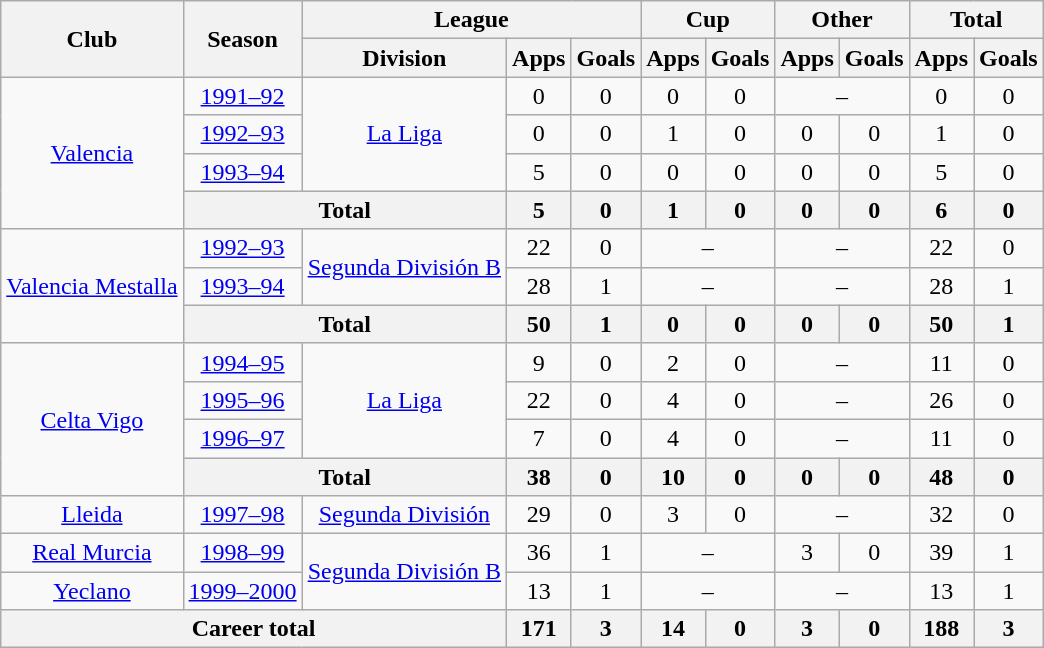<table class="wikitable" style="text-align: center;">
<tr>
<th rowspan="2">Club</th>
<th rowspan="2">Season</th>
<th colspan="3">League</th>
<th colspan="2">Cup</th>
<th colspan="2">Other</th>
<th colspan="2">Total</th>
</tr>
<tr>
<th>Division</th>
<th>Apps</th>
<th>Goals</th>
<th>Apps</th>
<th>Goals</th>
<th>Apps</th>
<th>Goals</th>
<th>Apps</th>
<th>Goals</th>
</tr>
<tr>
<td rowspan="4" valign="center"><a href='#'>Valencia</a></td>
<td><a href='#'>1991–92</a></td>
<td rowspan="3"><a href='#'>La Liga</a></td>
<td>0</td>
<td>0</td>
<td>0</td>
<td>0</td>
<td colspan="2">–</td>
<td>0</td>
<td>0</td>
</tr>
<tr>
<td><a href='#'>1992–93</a></td>
<td>0</td>
<td>0</td>
<td>1</td>
<td>0</td>
<td>0</td>
<td>0</td>
<td>1</td>
<td>0</td>
</tr>
<tr>
<td><a href='#'>1993–94</a></td>
<td>5</td>
<td>0</td>
<td>0</td>
<td>0</td>
<td>0</td>
<td>0</td>
<td>5</td>
<td>0</td>
</tr>
<tr>
<th colspan="2">Total</th>
<th>5</th>
<th>0</th>
<th>1</th>
<th>0</th>
<th>0</th>
<th>0</th>
<th>6</th>
<th>0</th>
</tr>
<tr>
<td rowspan="3" valign="center"><a href='#'>Valencia Mestalla</a></td>
<td><a href='#'>1992–93</a></td>
<td rowspan="2"><a href='#'>Segunda División B</a></td>
<td>22</td>
<td>0</td>
<td colspan="2">–</td>
<td colspan="2">–</td>
<td>22</td>
<td>0</td>
</tr>
<tr>
<td><a href='#'>1993–94</a></td>
<td>28</td>
<td>1</td>
<td colspan="2">–</td>
<td colspan="2">–</td>
<td>28</td>
<td>1</td>
</tr>
<tr>
<th colspan="2">Total</th>
<th>50</th>
<th>1</th>
<th>0</th>
<th>0</th>
<th>0</th>
<th>0</th>
<th>50</th>
<th>1</th>
</tr>
<tr>
<td rowspan="4" valign="center"><a href='#'>Celta Vigo</a></td>
<td><a href='#'>1994–95</a></td>
<td rowspan="3"><a href='#'>La Liga</a></td>
<td>9</td>
<td>0</td>
<td>2</td>
<td>0</td>
<td colspan="2">–</td>
<td>11</td>
<td>0</td>
</tr>
<tr>
<td><a href='#'>1995–96</a></td>
<td>22</td>
<td>0</td>
<td>4</td>
<td>0</td>
<td colspan="2">–</td>
<td>26</td>
<td>0</td>
</tr>
<tr>
<td><a href='#'>1996–97</a></td>
<td>7</td>
<td>0</td>
<td>4</td>
<td>0</td>
<td colspan="2">–</td>
<td>11</td>
<td>0</td>
</tr>
<tr>
<th colspan="2">Total</th>
<th>38</th>
<th>0</th>
<th>10</th>
<th>0</th>
<th>0</th>
<th>0</th>
<th>48</th>
<th>0</th>
</tr>
<tr>
<td valign="center"><a href='#'>Lleida</a></td>
<td><a href='#'>1997–98</a></td>
<td><a href='#'>Segunda División</a></td>
<td>29</td>
<td>0</td>
<td>3</td>
<td>0</td>
<td colspan="2">–</td>
<td>32</td>
<td>0</td>
</tr>
<tr>
<td valign="center"><a href='#'>Real Murcia</a></td>
<td><a href='#'>1998–99</a></td>
<td rowspan="2"><a href='#'>Segunda División B</a></td>
<td>36</td>
<td>1</td>
<td colspan="2">–</td>
<td>3</td>
<td>0</td>
<td>39</td>
<td>1</td>
</tr>
<tr>
<td valign="center"><a href='#'>Yeclano</a></td>
<td><a href='#'>1999–2000</a></td>
<td>13</td>
<td>1</td>
<td colspan="2">–</td>
<td colspan="2">–</td>
<td>13</td>
<td>1</td>
</tr>
<tr>
<th colspan="3">Career total</th>
<th>171</th>
<th>3</th>
<th>14</th>
<th>0</th>
<th>3</th>
<th>0</th>
<th>188</th>
<th>3</th>
</tr>
</table>
